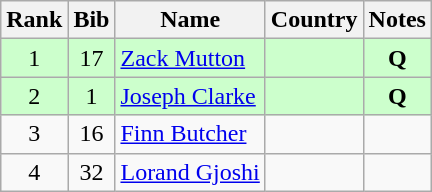<table class="wikitable" style="text-align:center;">
<tr>
<th>Rank</th>
<th>Bib</th>
<th>Name</th>
<th>Country</th>
<th>Notes</th>
</tr>
<tr bgcolor=ccffcc>
<td>1</td>
<td>17</td>
<td align=left><a href='#'>Zack Mutton</a></td>
<td align=left></td>
<td><strong>Q</strong></td>
</tr>
<tr bgcolor=ccffcc>
<td>2</td>
<td>1</td>
<td align=left><a href='#'>Joseph Clarke</a></td>
<td align=left></td>
<td><strong>Q</strong></td>
</tr>
<tr>
<td>3</td>
<td>16</td>
<td align=left><a href='#'>Finn Butcher</a></td>
<td align=left></td>
<td></td>
</tr>
<tr>
<td>4</td>
<td>32</td>
<td align=left><a href='#'>Lorand Gjoshi</a></td>
<td align=left></td>
<td></td>
</tr>
</table>
